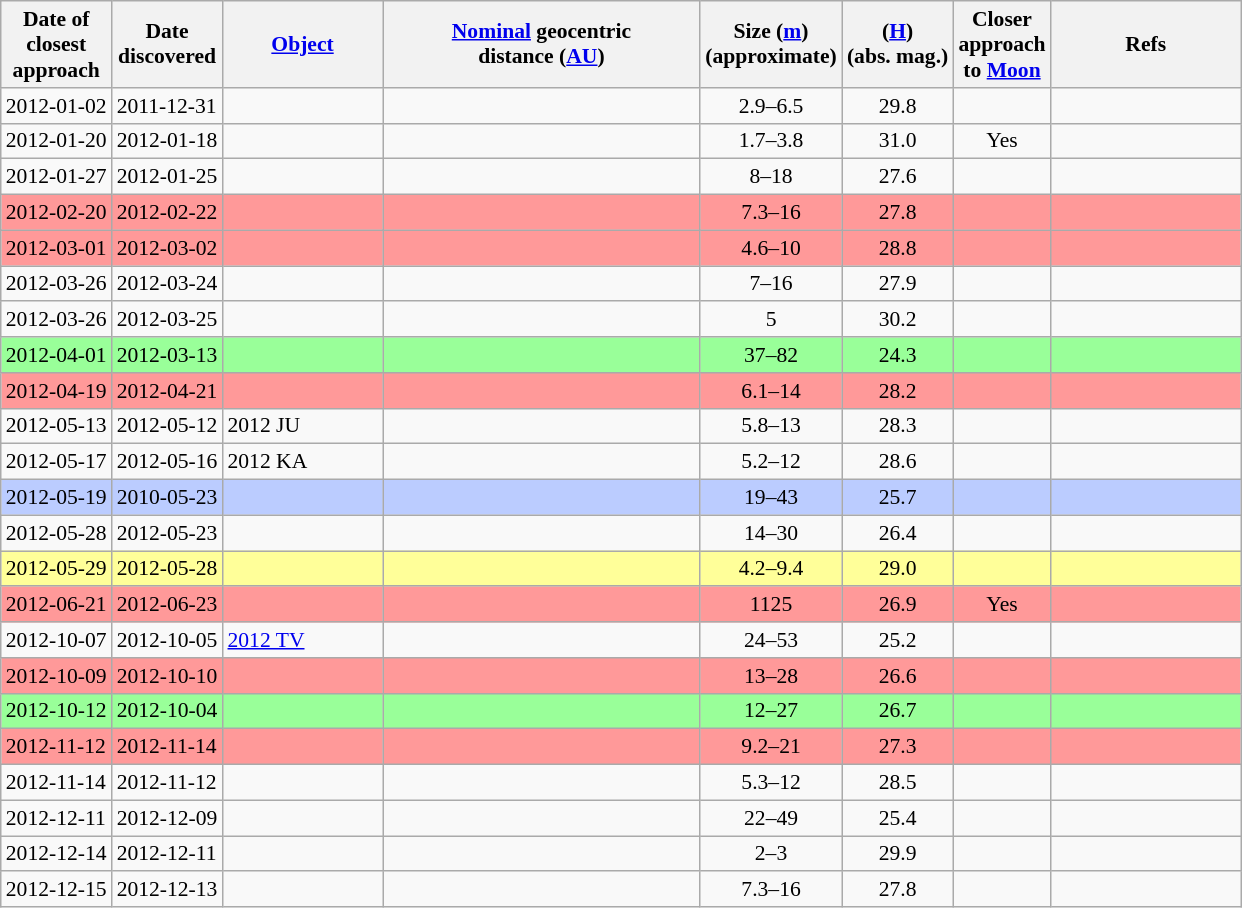<table class="wikitable sortable" style="font-size: 0.9em;">
<tr>
<th>Date of<br>closest<br>approach</th>
<th>Date<br>discovered</th>
<th width=100><a href='#'>Object</a></th>
<th width=205 data-sort-type="number"><a href='#'>Nominal</a> geocentric<br>distance (<a href='#'>AU</a>)</th>
<th data-sort-type="number">Size (<a href='#'>m</a>)<br>(approximate)</th>
<th data-sort-type="number">(<a href='#'>H</a>)<br>(abs. mag.)</th>
<th>Closer<br>approach<br>to <a href='#'>Moon</a></th>
<th width=120>Refs</th>
</tr>
<tr>
<td>2012-01-02</td>
<td>2011-12-31</td>
<td></td>
<td></td>
<td align="center">2.9–6.5</td>
<td align="center">29.8</td>
<td></td>
<td></td>
</tr>
<tr>
<td>2012-01-20</td>
<td>2012-01-18</td>
<td></td>
<td></td>
<td align="center">1.7–3.8</td>
<td align="center">31.0</td>
<td align="center">Yes</td>
<td></td>
</tr>
<tr>
<td>2012-01-27</td>
<td>2012-01-25</td>
<td></td>
<td></td>
<td align="center">8–18</td>
<td align="center">27.6</td>
<td></td>
<td></td>
</tr>
<tr bgcolor="#ff9999">
<td>2012-02-20</td>
<td>2012-02-22</td>
<td></td>
<td></td>
<td align="center">7.3–16</td>
<td align="center">27.8</td>
<td></td>
<td></td>
</tr>
<tr bgcolor="#ff9999">
<td>2012-03-01</td>
<td>2012-03-02</td>
<td></td>
<td></td>
<td align="center">4.6–10</td>
<td align="center">28.8</td>
<td></td>
<td></td>
</tr>
<tr>
<td>2012-03-26</td>
<td>2012-03-24</td>
<td></td>
<td></td>
<td align="center">7–16</td>
<td align="center">27.9</td>
<td></td>
<td></td>
</tr>
<tr>
<td>2012-03-26</td>
<td>2012-03-25</td>
<td></td>
<td></td>
<td align="center">5</td>
<td align="center">30.2</td>
<td></td>
<td></td>
</tr>
<tr bgcolor="#99ff99">
<td>2012-04-01</td>
<td>2012-03-13</td>
<td></td>
<td></td>
<td align="center">37–82</td>
<td align="center">24.3</td>
<td></td>
<td></td>
</tr>
<tr bgcolor="#ff9999">
<td>2012-04-19</td>
<td>2012-04-21</td>
<td></td>
<td></td>
<td align="center">6.1–14</td>
<td align="center">28.2</td>
<td></td>
<td></td>
</tr>
<tr>
<td>2012-05-13</td>
<td>2012-05-12</td>
<td>2012 JU</td>
<td></td>
<td align="center">5.8–13</td>
<td align="center">28.3</td>
<td></td>
<td></td>
</tr>
<tr>
<td>2012-05-17</td>
<td>2012-05-16</td>
<td>2012 KA</td>
<td></td>
<td align="center">5.2–12</td>
<td align="center">28.6</td>
<td></td>
<td></td>
</tr>
<tr bgcolor="#bbccff">
<td>2012-05-19</td>
<td>2010-05-23</td>
<td></td>
<td></td>
<td align=center>19–43</td>
<td align=center>25.7</td>
<td></td>
<td></td>
</tr>
<tr>
<td>2012-05-28</td>
<td>2012-05-23</td>
<td></td>
<td></td>
<td align="center">14–30</td>
<td align="center">26.4</td>
<td></td>
<td></td>
</tr>
<tr bgcolor="#ffff99">
<td>2012-05-29</td>
<td>2012-05-28</td>
<td></td>
<td></td>
<td align="center">4.2–9.4</td>
<td align="center">29.0</td>
<td></td>
<td></td>
</tr>
<tr bgcolor="#ff9999">
<td>2012-06-21</td>
<td>2012-06-23</td>
<td></td>
<td></td>
<td align="center">1125</td>
<td align="center">26.9</td>
<td align="center">Yes</td>
<td></td>
</tr>
<tr>
<td>2012-10-07</td>
<td>2012-10-05</td>
<td><a href='#'>2012 TV</a></td>
<td></td>
<td align="center">24–53</td>
<td align="center">25.2</td>
<td></td>
<td></td>
</tr>
<tr bgcolor="#ff9999">
<td>2012-10-09</td>
<td>2012-10-10</td>
<td></td>
<td></td>
<td align="center">13–28</td>
<td align="center">26.6</td>
<td></td>
<td></td>
</tr>
<tr bgcolor="#99ff99">
<td>2012-10-12</td>
<td>2012-10-04</td>
<td></td>
<td></td>
<td align="center">12–27</td>
<td align="center">26.7</td>
<td></td>
<td></td>
</tr>
<tr bgcolor="#ff9999">
<td>2012-11-12</td>
<td>2012-11-14</td>
<td></td>
<td></td>
<td align="center">9.2–21</td>
<td align="center">27.3</td>
<td></td>
<td></td>
</tr>
<tr>
<td>2012-11-14</td>
<td>2012-11-12</td>
<td></td>
<td></td>
<td align="center">5.3–12</td>
<td align="center">28.5</td>
<td></td>
<td></td>
</tr>
<tr>
<td>2012-12-11</td>
<td>2012-12-09</td>
<td></td>
<td></td>
<td align="center">22–49</td>
<td align="center">25.4</td>
<td></td>
<td></td>
</tr>
<tr>
<td>2012-12-14</td>
<td>2012-12-11</td>
<td></td>
<td></td>
<td align="center">2–3</td>
<td align="center">29.9</td>
<td></td>
<td></td>
</tr>
<tr>
<td>2012-12-15</td>
<td>2012-12-13</td>
<td></td>
<td></td>
<td align="center">7.3–16</td>
<td align="center">27.8</td>
<td></td>
<td></td>
</tr>
</table>
